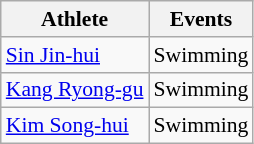<table class=wikitable style="font-size:90%">
<tr>
<th>Athlete</th>
<th>Events</th>
</tr>
<tr>
<td><a href='#'>Sin Jin-hui</a></td>
<td align=center>Swimming</td>
</tr>
<tr>
<td><a href='#'>Kang Ryong-gu</a></td>
<td align=center>Swimming</td>
</tr>
<tr>
<td><a href='#'>Kim Song-hui</a></td>
<td align=center>Swimming</td>
</tr>
</table>
